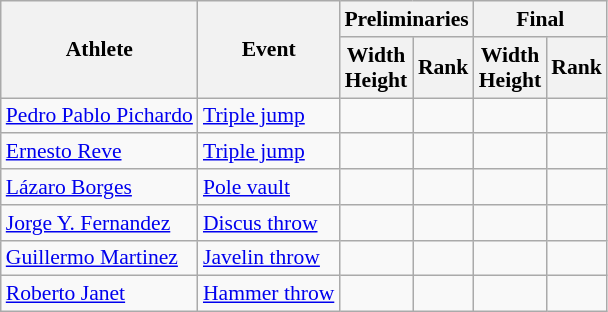<table class=wikitable style="font-size:90%;">
<tr>
<th rowspan="2">Athlete</th>
<th rowspan="2">Event</th>
<th colspan="2">Preliminaries</th>
<th colspan="2">Final</th>
</tr>
<tr>
<th>Width<br>Height</th>
<th>Rank</th>
<th>Width<br>Height</th>
<th>Rank</th>
</tr>
<tr style="border-top: single;">
<td><a href='#'>Pedro Pablo Pichardo</a></td>
<td><a href='#'>Triple jump</a></td>
<td align=center></td>
<td align=center></td>
<td align=center></td>
<td align=center></td>
</tr>
<tr style="border-top: single;">
<td><a href='#'>Ernesto Reve</a></td>
<td><a href='#'>Triple jump</a></td>
<td align=center></td>
<td align=center></td>
<td align=center></td>
<td align=center></td>
</tr>
<tr style="border-top: single;">
<td><a href='#'>Lázaro Borges</a></td>
<td><a href='#'>Pole vault</a></td>
<td align=center></td>
<td align=center></td>
<td align=center></td>
<td align=center></td>
</tr>
<tr style="border-top: single;">
<td><a href='#'>Jorge Y. Fernandez</a></td>
<td><a href='#'>Discus throw</a></td>
<td align=center></td>
<td align=center></td>
<td align=center></td>
<td align=center></td>
</tr>
<tr style="border-top: single;">
<td><a href='#'>Guillermo Martinez</a></td>
<td><a href='#'>Javelin throw</a></td>
<td align=center></td>
<td align=center></td>
<td align=center></td>
<td align=center></td>
</tr>
<tr style="border-top: single;">
<td><a href='#'>Roberto Janet</a></td>
<td><a href='#'>Hammer throw</a></td>
<td align=center></td>
<td align=center></td>
<td align=center></td>
<td align=center></td>
</tr>
</table>
